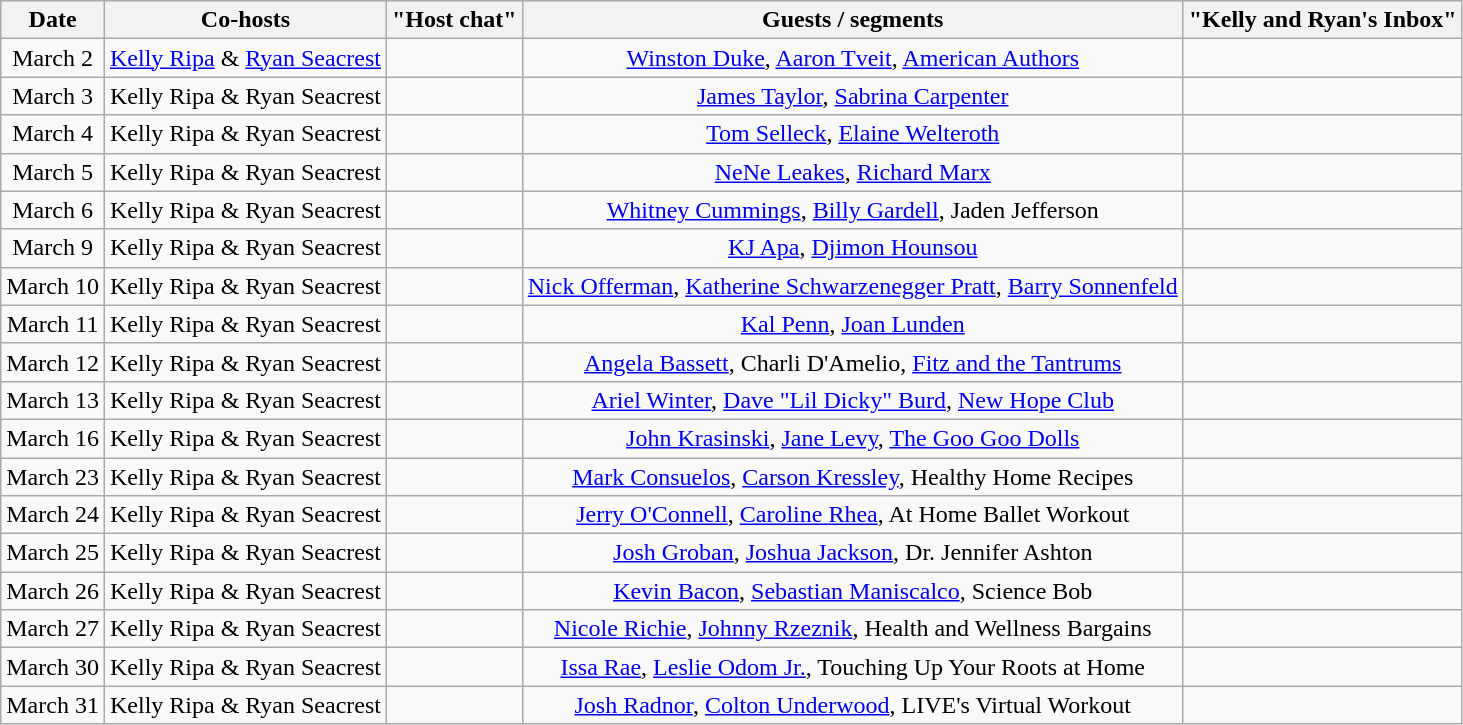<table class="wikitable sortable" style="text-align:center;">
<tr>
<th>Date</th>
<th>Co-hosts</th>
<th>"Host chat"</th>
<th>Guests / segments</th>
<th>"Kelly and Ryan's Inbox"</th>
</tr>
<tr>
<td>March 2</td>
<td><a href='#'>Kelly Ripa</a> & <a href='#'>Ryan Seacrest</a></td>
<td></td>
<td><a href='#'>Winston Duke</a>, <a href='#'>Aaron Tveit</a>, <a href='#'>American Authors</a></td>
<td></td>
</tr>
<tr>
<td>March 3</td>
<td>Kelly Ripa & Ryan Seacrest</td>
<td></td>
<td><a href='#'>James Taylor</a>, <a href='#'>Sabrina Carpenter</a></td>
<td></td>
</tr>
<tr>
<td>March 4</td>
<td>Kelly Ripa & Ryan Seacrest</td>
<td></td>
<td><a href='#'>Tom Selleck</a>, <a href='#'>Elaine Welteroth</a></td>
<td></td>
</tr>
<tr>
<td>March 5</td>
<td>Kelly Ripa & Ryan Seacrest</td>
<td></td>
<td><a href='#'>NeNe Leakes</a>, <a href='#'>Richard Marx</a></td>
<td></td>
</tr>
<tr>
<td>March 6</td>
<td>Kelly Ripa & Ryan Seacrest</td>
<td></td>
<td><a href='#'>Whitney Cummings</a>, <a href='#'>Billy Gardell</a>, Jaden Jefferson</td>
<td></td>
</tr>
<tr>
<td>March 9</td>
<td>Kelly Ripa & Ryan Seacrest</td>
<td></td>
<td><a href='#'>KJ Apa</a>, <a href='#'>Djimon Hounsou</a></td>
<td></td>
</tr>
<tr>
<td>March 10</td>
<td>Kelly Ripa & Ryan Seacrest</td>
<td></td>
<td><a href='#'>Nick Offerman</a>, <a href='#'>Katherine Schwarzenegger Pratt</a>, <a href='#'>Barry Sonnenfeld</a></td>
<td></td>
</tr>
<tr>
<td>March 11</td>
<td>Kelly Ripa & Ryan Seacrest</td>
<td></td>
<td><a href='#'>Kal Penn</a>, <a href='#'>Joan Lunden</a></td>
<td></td>
</tr>
<tr>
<td>March 12</td>
<td>Kelly Ripa & Ryan Seacrest</td>
<td></td>
<td><a href='#'>Angela Bassett</a>, Charli D'Amelio, <a href='#'>Fitz and the Tantrums</a></td>
<td></td>
</tr>
<tr>
<td>March 13</td>
<td>Kelly Ripa & Ryan Seacrest</td>
<td></td>
<td><a href='#'>Ariel Winter</a>, <a href='#'>Dave "Lil Dicky" Burd</a>, <a href='#'>New Hope Club</a></td>
<td></td>
</tr>
<tr>
<td>March 16</td>
<td>Kelly Ripa & Ryan Seacrest</td>
<td></td>
<td><a href='#'>John Krasinski</a>, <a href='#'>Jane Levy</a>, <a href='#'>The Goo Goo Dolls</a></td>
<td></td>
</tr>
<tr>
<td>March 23</td>
<td>Kelly Ripa & Ryan Seacrest</td>
<td></td>
<td><a href='#'>Mark Consuelos</a>, <a href='#'>Carson Kressley</a>, Healthy Home Recipes</td>
<td></td>
</tr>
<tr>
<td>March 24</td>
<td>Kelly Ripa & Ryan Seacrest</td>
<td></td>
<td><a href='#'>Jerry O'Connell</a>, <a href='#'>Caroline Rhea</a>, At Home Ballet Workout</td>
<td></td>
</tr>
<tr>
<td>March 25</td>
<td>Kelly Ripa & Ryan Seacrest</td>
<td></td>
<td><a href='#'>Josh Groban</a>, <a href='#'>Joshua Jackson</a>, Dr. Jennifer Ashton</td>
<td></td>
</tr>
<tr>
<td>March 26</td>
<td>Kelly Ripa & Ryan Seacrest</td>
<td></td>
<td><a href='#'>Kevin Bacon</a>, <a href='#'>Sebastian Maniscalco</a>, Science Bob</td>
<td></td>
</tr>
<tr>
<td>March 27</td>
<td>Kelly Ripa & Ryan Seacrest</td>
<td></td>
<td><a href='#'>Nicole Richie</a>, <a href='#'>Johnny Rzeznik</a>, Health and Wellness Bargains</td>
<td></td>
</tr>
<tr>
<td>March 30</td>
<td>Kelly Ripa & Ryan Seacrest</td>
<td></td>
<td><a href='#'>Issa Rae</a>, <a href='#'>Leslie Odom Jr.</a>, Touching Up Your Roots at Home</td>
<td></td>
</tr>
<tr>
<td>March 31</td>
<td>Kelly Ripa & Ryan Seacrest</td>
<td></td>
<td><a href='#'>Josh Radnor</a>, <a href='#'>Colton Underwood</a>, LIVE's Virtual Workout</td>
<td></td>
</tr>
</table>
